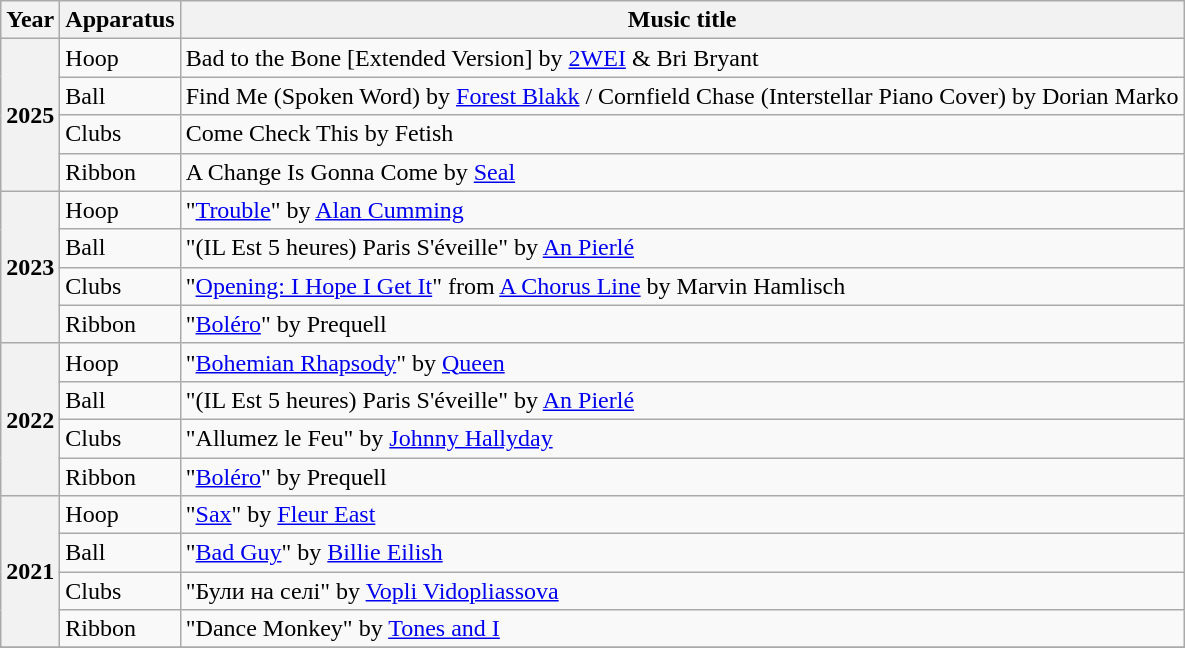<table class="wikitable plainrowheaders">
<tr>
<th scope=col>Year</th>
<th scope=col>Apparatus</th>
<th scope=col>Music title</th>
</tr>
<tr>
<th scope=row rowspan=4>2025</th>
<td>Hoop</td>
<td>Bad to the Bone [Extended Version] by <a href='#'>2WEI</a> & Bri Bryant</td>
</tr>
<tr>
<td>Ball</td>
<td>Find Me (Spoken Word) by <a href='#'>Forest Blakk</a> / Cornfield Chase (Interstellar Piano Cover) by Dorian Marko</td>
</tr>
<tr>
<td>Clubs</td>
<td>Come Check This by Fetish</td>
</tr>
<tr>
<td>Ribbon</td>
<td>A Change Is Gonna Come by <a href='#'>Seal</a></td>
</tr>
<tr>
<th scope=row rowspan=4>2023</th>
<td>Hoop</td>
<td>"<a href='#'>Trouble</a>" by <a href='#'>Alan Cumming</a></td>
</tr>
<tr>
<td>Ball</td>
<td>"(IL Est 5 heures) Paris S'éveille" by <a href='#'>An Pierlé</a></td>
</tr>
<tr>
<td>Clubs</td>
<td>"<a href='#'>Opening: I Hope I Get It</a>" from <a href='#'>A Chorus Line</a> by Marvin Hamlisch</td>
</tr>
<tr>
<td>Ribbon</td>
<td>"<a href='#'>Boléro</a>" by Prequell</td>
</tr>
<tr>
<th scope=row rowspan=4>2022</th>
<td>Hoop</td>
<td>"<a href='#'>Bohemian Rhapsody</a>" by <a href='#'>Queen</a></td>
</tr>
<tr>
<td>Ball</td>
<td>"(IL Est 5 heures) Paris S'éveille" by <a href='#'>An Pierlé</a></td>
</tr>
<tr>
<td>Clubs</td>
<td>"Allumez le Feu" by <a href='#'>Johnny Hallyday</a></td>
</tr>
<tr>
<td>Ribbon</td>
<td>"<a href='#'>Boléro</a>" by Prequell</td>
</tr>
<tr>
<th scope=row rowspan=4>2021</th>
<td>Hoop</td>
<td>"<a href='#'>Sax</a>" by <a href='#'>Fleur East</a></td>
</tr>
<tr>
<td>Ball</td>
<td>"<a href='#'>Bad Guy</a>" by <a href='#'>Billie Eilish</a></td>
</tr>
<tr>
<td>Clubs</td>
<td>"Були на селі" by <a href='#'>Vopli Vidopliassova</a></td>
</tr>
<tr>
<td>Ribbon</td>
<td>"Dance Monkey" by <a href='#'>Tones and I</a></td>
</tr>
<tr>
</tr>
</table>
